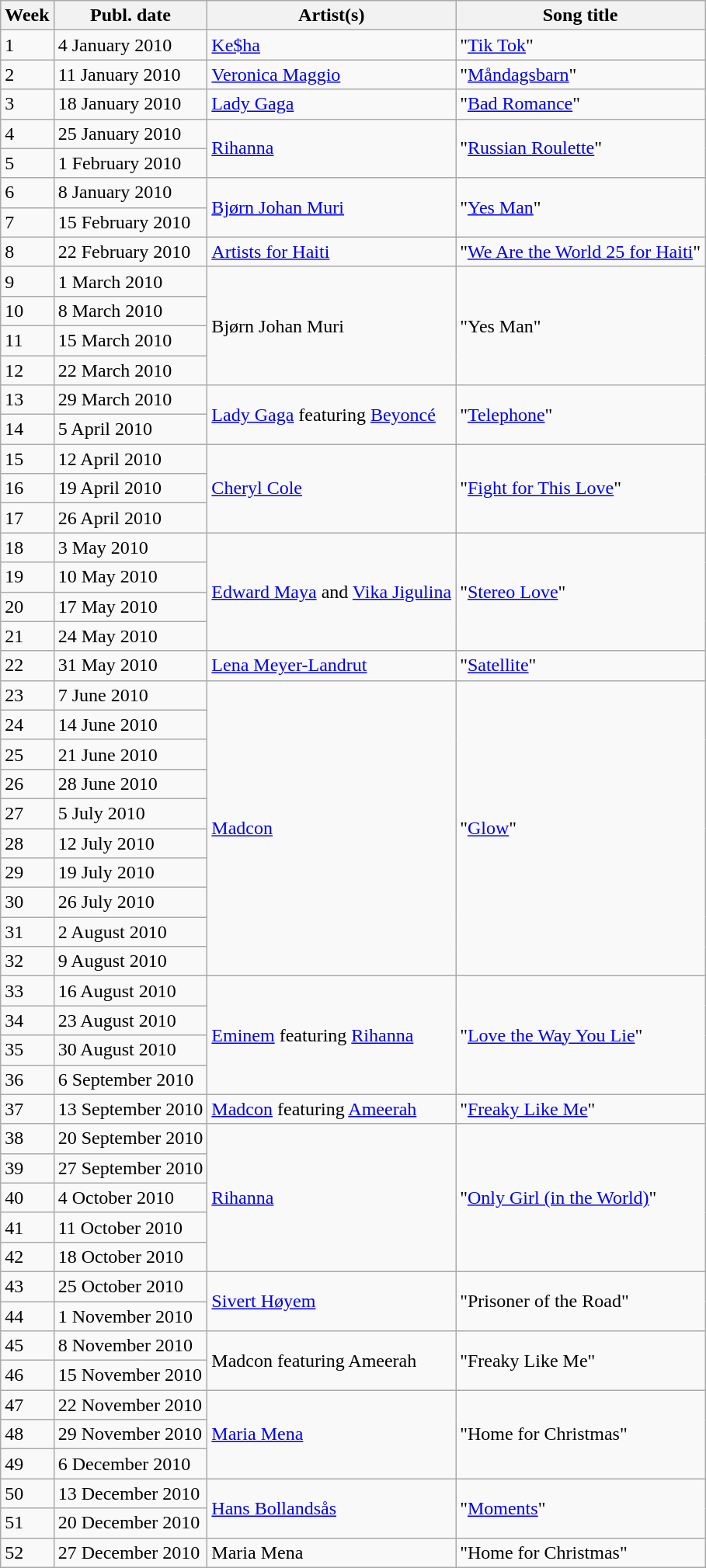<table class="wikitable">
<tr>
<th>Week</th>
<th>Publ. date</th>
<th>Artist(s)</th>
<th>Song title</th>
</tr>
<tr>
<td>1</td>
<td>4 January 2010</td>
<td><a href='#'>Ke$ha</a></td>
<td>"<a href='#'>Tik Tok</a>"</td>
</tr>
<tr>
<td>2</td>
<td>11 January 2010</td>
<td><a href='#'>Veronica Maggio</a></td>
<td>"<a href='#'>Måndagsbarn</a>"</td>
</tr>
<tr>
<td>3</td>
<td>18 January 2010</td>
<td><a href='#'>Lady Gaga</a></td>
<td>"<a href='#'>Bad Romance</a>"</td>
</tr>
<tr>
<td>4</td>
<td>25 January 2010</td>
<td rowspan=2><a href='#'>Rihanna</a></td>
<td rowspan=2>"<a href='#'>Russian Roulette</a>"</td>
</tr>
<tr>
<td>5</td>
<td>1 February 2010</td>
</tr>
<tr>
<td>6</td>
<td>8 January 2010</td>
<td rowspan=2><a href='#'>Bjørn Johan Muri</a></td>
<td rowspan=2>"<a href='#'>Yes Man</a>"</td>
</tr>
<tr>
<td>7</td>
<td>15 February 2010</td>
</tr>
<tr>
<td>8</td>
<td>22 February 2010</td>
<td><a href='#'>Artists for Haiti</a></td>
<td>"<a href='#'>We Are the World 25 for Haiti</a>"</td>
</tr>
<tr>
<td>9</td>
<td>1 March 2010</td>
<td rowspan=4>Bjørn Johan Muri</td>
<td rowspan=4>"Yes Man"</td>
</tr>
<tr>
<td>10</td>
<td>8 March 2010</td>
</tr>
<tr>
<td>11</td>
<td>15 March 2010</td>
</tr>
<tr>
<td>12</td>
<td>22 March 2010</td>
</tr>
<tr>
<td>13</td>
<td>29 March 2010</td>
<td rowspan=2><a href='#'>Lady Gaga</a> featuring <a href='#'>Beyoncé</a></td>
<td rowspan=2>"<a href='#'>Telephone</a>"</td>
</tr>
<tr>
<td>14</td>
<td>5 April 2010</td>
</tr>
<tr>
<td>15</td>
<td>12 April 2010</td>
<td rowspan=3><a href='#'>Cheryl Cole</a></td>
<td rowspan=3>"<a href='#'>Fight for This Love</a>"</td>
</tr>
<tr>
<td>16</td>
<td>19 April 2010</td>
</tr>
<tr>
<td>17</td>
<td>26 April 2010</td>
</tr>
<tr>
<td>18</td>
<td>3 May 2010</td>
<td rowspan=4><a href='#'>Edward Maya</a> and <a href='#'>Vika Jigulina</a></td>
<td rowspan=4>"<a href='#'>Stereo Love</a>"</td>
</tr>
<tr>
<td>19</td>
<td>10 May 2010</td>
</tr>
<tr>
<td>20</td>
<td>17 May 2010</td>
</tr>
<tr>
<td>21</td>
<td>24 May 2010</td>
</tr>
<tr>
<td>22</td>
<td>31 May 2010</td>
<td><a href='#'>Lena Meyer-Landrut</a></td>
<td>"<a href='#'>Satellite</a>"</td>
</tr>
<tr>
<td>23</td>
<td>7 June 2010</td>
<td rowspan=10><a href='#'>Madcon</a></td>
<td rowspan=10>"<a href='#'>Glow</a>"</td>
</tr>
<tr>
<td>24</td>
<td>14 June 2010</td>
</tr>
<tr>
<td>25</td>
<td>21 June 2010</td>
</tr>
<tr>
<td>26</td>
<td>28 June 2010</td>
</tr>
<tr>
<td>27</td>
<td>5 July 2010</td>
</tr>
<tr>
<td>28</td>
<td>12 July 2010</td>
</tr>
<tr>
<td>29</td>
<td>19 July 2010</td>
</tr>
<tr>
<td>30</td>
<td>26 July 2010</td>
</tr>
<tr>
<td>31</td>
<td>2 August 2010</td>
</tr>
<tr>
<td>32</td>
<td>9 August 2010</td>
</tr>
<tr>
<td>33</td>
<td>16 August 2010</td>
<td rowspan=4><a href='#'>Eminem</a> featuring <a href='#'>Rihanna</a></td>
<td rowspan=4>"<a href='#'>Love the Way You Lie</a>"</td>
</tr>
<tr>
<td>34</td>
<td>23 August 2010</td>
</tr>
<tr>
<td>35</td>
<td>30 August 2010</td>
</tr>
<tr>
<td>36</td>
<td>6 September 2010</td>
</tr>
<tr>
<td>37</td>
<td>13 September 2010</td>
<td><a href='#'>Madcon</a> featuring <a href='#'>Ameerah</a></td>
<td>"<a href='#'>Freaky Like Me</a>"</td>
</tr>
<tr>
<td>38</td>
<td>20 September 2010</td>
<td rowspan=5><a href='#'>Rihanna</a></td>
<td rowspan=5>"<a href='#'>Only Girl (in the World)</a>"</td>
</tr>
<tr>
<td>39</td>
<td>27 September 2010</td>
</tr>
<tr>
<td>40</td>
<td>4 October 2010</td>
</tr>
<tr>
<td>41</td>
<td>11 October 2010</td>
</tr>
<tr>
<td>42</td>
<td>18 October 2010</td>
</tr>
<tr>
<td>43</td>
<td>25 October 2010</td>
<td rowspan=2><a href='#'>Sivert Høyem</a></td>
<td rowspan=2>"Prisoner of the Road"</td>
</tr>
<tr>
<td>44</td>
<td>1 November 2010</td>
</tr>
<tr>
<td>45</td>
<td>8 November 2010</td>
<td rowspan=2>Madcon featuring Ameerah</td>
<td rowspan=2>"Freaky Like Me"</td>
</tr>
<tr>
<td>46</td>
<td>15 November 2010</td>
</tr>
<tr>
<td>47</td>
<td>22 November 2010</td>
<td rowspan=3><a href='#'>Maria Mena</a></td>
<td rowspan=3>"Home for Christmas"</td>
</tr>
<tr>
<td>48</td>
<td>29 November 2010</td>
</tr>
<tr>
<td>49</td>
<td>6 December 2010</td>
</tr>
<tr>
<td>50</td>
<td>13 December 2010</td>
<td rowspan=2><a href='#'>Hans Bollandsås</a></td>
<td rowspan=2>"<a href='#'>Moments</a>"</td>
</tr>
<tr>
<td>51</td>
<td>20 December 2010</td>
</tr>
<tr>
<td>52</td>
<td>27 December 2010</td>
<td>Maria Mena</td>
<td>"Home for Christmas"</td>
</tr>
</table>
